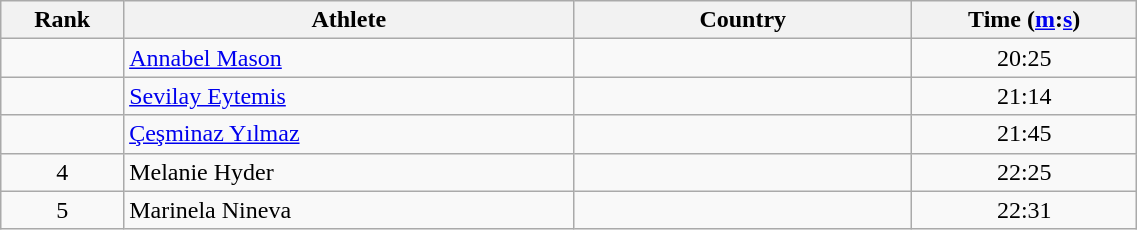<table class="wikitable" width=60%>
<tr>
<th width=5%>Rank</th>
<th width=20%>Athlete</th>
<th width=15%>Country</th>
<th width=10%>Time (<a href='#'>m</a>:<a href='#'>s</a>)</th>
</tr>
<tr align="center">
<td></td>
<td align="left"><a href='#'>Annabel Mason</a></td>
<td align="left"></td>
<td>20:25</td>
</tr>
<tr align="center">
<td></td>
<td align="left"><a href='#'>Sevilay Eytemis</a></td>
<td align="left"></td>
<td>21:14</td>
</tr>
<tr align="center">
<td></td>
<td align="left"><a href='#'>Çeşminaz Yılmaz</a></td>
<td align="left"></td>
<td>21:45</td>
</tr>
<tr align="center">
<td>4</td>
<td align="left">Melanie Hyder</td>
<td align="left"></td>
<td>22:25</td>
</tr>
<tr align="center">
<td>5</td>
<td align="left">Marinela Nineva</td>
<td align="left"></td>
<td>22:31</td>
</tr>
</table>
